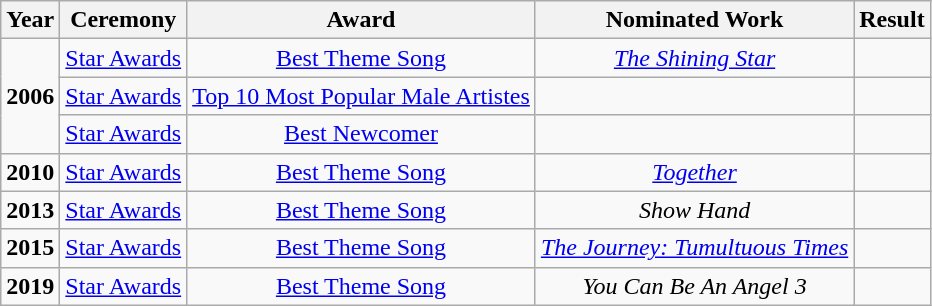<table class="wikitable sortable" style="text-align: center;">
<tr>
<th>Year</th>
<th>Ceremony</th>
<th>Award</th>
<th>Nominated Work</th>
<th>Result</th>
</tr>
<tr>
<td rowspan="3"><strong>2006</strong></td>
<td><a href='#'>Star Awards</a></td>
<td><a href='#'>Best Theme Song</a></td>
<td><em><a href='#'>The Shining Star</a></em></td>
<td></td>
</tr>
<tr>
<td><a href='#'>Star Awards</a></td>
<td><a href='#'>Top 10 Most Popular Male Artistes</a></td>
<td></td>
<td></td>
</tr>
<tr>
<td><a href='#'>Star Awards</a></td>
<td><a href='#'>Best Newcomer</a></td>
<td></td>
<td></td>
</tr>
<tr>
<td><strong>2010</strong></td>
<td><a href='#'>Star Awards</a></td>
<td><a href='#'>Best Theme Song</a></td>
<td><em><a href='#'>Together</a> </em></td>
<td></td>
</tr>
<tr>
<td><strong>2013</strong></td>
<td><a href='#'>Star Awards</a></td>
<td><a href='#'>Best Theme Song</a></td>
<td><em>Show Hand</em></td>
<td></td>
</tr>
<tr>
<td><strong>2015</strong></td>
<td><a href='#'>Star Awards</a></td>
<td><a href='#'>Best Theme Song</a></td>
<td><em><a href='#'>The Journey: Tumultuous Times</a></em></td>
<td></td>
</tr>
<tr>
<td><strong>2019</strong></td>
<td><a href='#'>Star Awards</a></td>
<td><a href='#'>Best Theme Song</a></td>
<td><em>You Can Be An Angel 3</em></td>
<td></td>
</tr>
</table>
